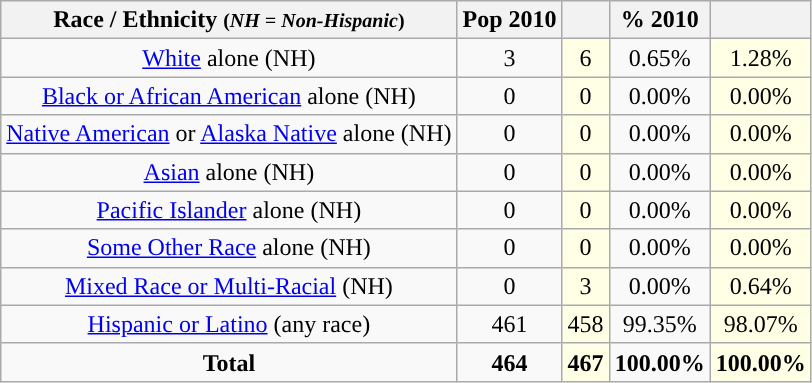<table class="wikitable" style="text-align:center;">
<tr>
<th>Race / Ethnicity <small>(<em>NH = Non-Hispanic</em>)</small></th>
<th>Pop 2010</th>
<th></th>
<th>% 2010</th>
<th></th>
</tr>
<tr>
<td><a href='#'>White</a> alone (NH)</td>
<td>3</td>
<td style='background: #ffffe6;'>6</td>
<td>0.65%</td>
<td style='background: #ffffe6;'>1.28%</td>
</tr>
<tr>
<td><a href='#'>Black or African American</a> alone (NH)</td>
<td>0</td>
<td style='background: #ffffe6;'>0</td>
<td>0.00%</td>
<td style='background: #ffffe6;'>0.00%</td>
</tr>
<tr>
<td><a href='#'>Native American</a> or <a href='#'>Alaska Native</a> alone (NH)</td>
<td>0</td>
<td style='background: #ffffe6;'>0</td>
<td>0.00%</td>
<td style='background: #ffffe6;'>0.00%</td>
</tr>
<tr>
<td><a href='#'>Asian</a> alone (NH)</td>
<td>0</td>
<td style='background: #ffffe6;'>0</td>
<td>0.00%</td>
<td style='background: #ffffe6;'>0.00%</td>
</tr>
<tr>
<td><a href='#'>Pacific Islander</a> alone (NH)</td>
<td>0</td>
<td style='background: #ffffe6;'>0</td>
<td>0.00%</td>
<td style='background: #ffffe6;'>0.00%</td>
</tr>
<tr>
<td><a href='#'>Some Other Race</a> alone (NH)</td>
<td>0</td>
<td style='background: #ffffe6;'>0</td>
<td>0.00%</td>
<td style='background: #ffffe6;'>0.00%</td>
</tr>
<tr>
<td><a href='#'>Mixed Race or Multi-Racial</a> (NH)</td>
<td>0</td>
<td style='background: #ffffe6;'>3</td>
<td>0.00%</td>
<td style='background: #ffffe6;'>0.64%</td>
</tr>
<tr>
<td><a href='#'>Hispanic or Latino</a> (any race)</td>
<td>461</td>
<td style='background: #ffffe6;'>458</td>
<td>99.35%</td>
<td style='background: #ffffe6;'>98.07%</td>
</tr>
<tr>
<td><strong>Total</strong></td>
<td><strong>464</strong></td>
<td style='background: #ffffe6;'><strong>467</strong></td>
<td><strong>100.00%</strong></td>
<td style='background: #ffffe6;'><strong>100.00%</strong></td>
</tr>
</table>
